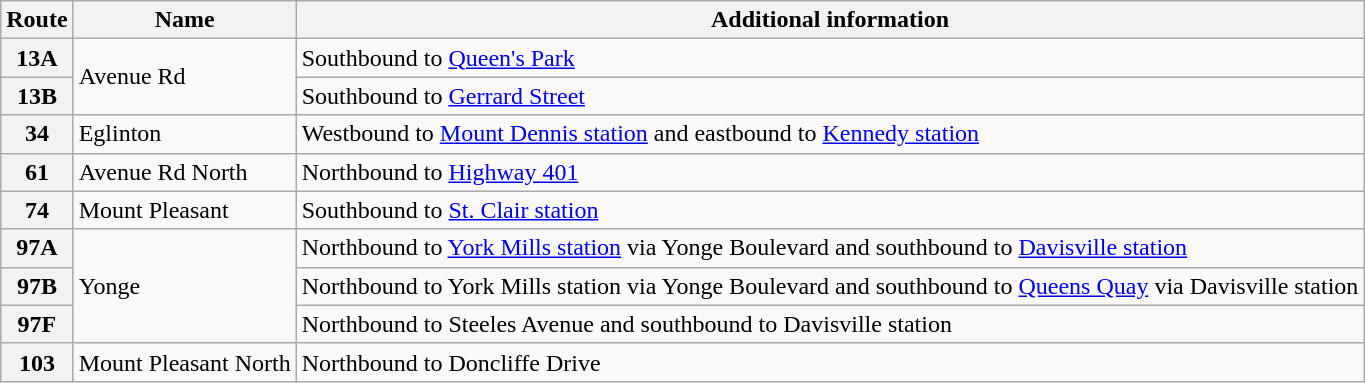<table class="wikitable">
<tr>
<th>Route</th>
<th>Name</th>
<th>Additional information</th>
</tr>
<tr>
<th>13A</th>
<td rowspan="2">Avenue Rd</td>
<td>Southbound to <a href='#'>Queen's Park</a></td>
</tr>
<tr>
<th>13B</th>
<td>Southbound to <a href='#'>Gerrard Street</a></td>
</tr>
<tr>
<th>34</th>
<td>Eglinton</td>
<td>Westbound to <a href='#'>Mount Dennis station</a> and eastbound to <a href='#'>Kennedy station</a></td>
</tr>
<tr>
<th>61</th>
<td>Avenue Rd North</td>
<td>Northbound to <a href='#'>Highway 401</a></td>
</tr>
<tr>
<th>74</th>
<td>Mount Pleasant</td>
<td>Southbound to <a href='#'>St. Clair station</a></td>
</tr>
<tr>
<th>97A</th>
<td rowspan="3">Yonge</td>
<td>Northbound to <a href='#'>York Mills station</a> via Yonge Boulevard and southbound to <a href='#'>Davisville station</a><br></td>
</tr>
<tr>
<th>97B</th>
<td>Northbound to York Mills station via Yonge Boulevard and southbound to <a href='#'>Queens Quay</a> via Davisville station<br></td>
</tr>
<tr>
<th>97F</th>
<td>Northbound to Steeles Avenue and southbound to Davisville station<br></td>
</tr>
<tr>
<th>103</th>
<td>Mount Pleasant North</td>
<td>Northbound to Doncliffe Drive</td>
</tr>
</table>
